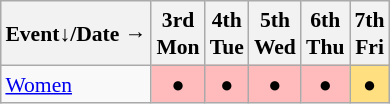<table class="wikitable" style="margin:0.5em auto; font-size:90%; line-height:1.25em; text-align:center">
<tr>
<th>Event↓/Date →</th>
<th>3rd<br>Mon</th>
<th>4th<br>Tue</th>
<th>5th<br>Wed</th>
<th>6th<br>Thu</th>
<th>7th<br>Fri</th>
</tr>
<tr>
<td style="text-align:left;"><a href='#'>Women</a></td>
<td bgcolor="#FFBBBB">●</td>
<td bgcolor="#FFBBBB">●</td>
<td bgcolor="#FFBBBB">●</td>
<td bgcolor="#FFBBBB">●</td>
<td bgcolor="#FFDF80">●</td>
</tr>
</table>
